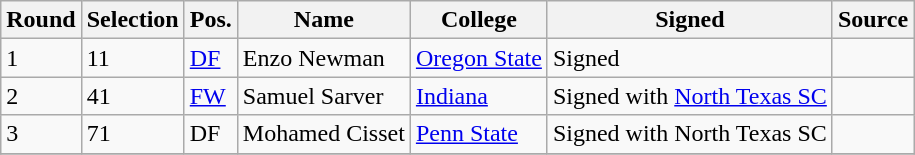<table class="wikitable">
<tr>
<th>Round</th>
<th>Selection</th>
<th>Pos.</th>
<th>Name</th>
<th>College</th>
<th>Signed</th>
<th>Source</th>
</tr>
<tr>
<td>1</td>
<td>11</td>
<td><a href='#'>DF</a></td>
<td> Enzo Newman</td>
<td><a href='#'>Oregon State</a></td>
<td>Signed</td>
<td></td>
</tr>
<tr>
<td>2</td>
<td>41</td>
<td><a href='#'>FW</a></td>
<td> Samuel Sarver</td>
<td><a href='#'>Indiana</a></td>
<td>Signed with <a href='#'>North Texas SC</a></td>
<td></td>
</tr>
<tr>
<td>3</td>
<td>71</td>
<td>DF</td>
<td> Mohamed Cisset</td>
<td><a href='#'>Penn State</a></td>
<td>Signed with North Texas SC</td>
<td></td>
</tr>
<tr>
</tr>
</table>
